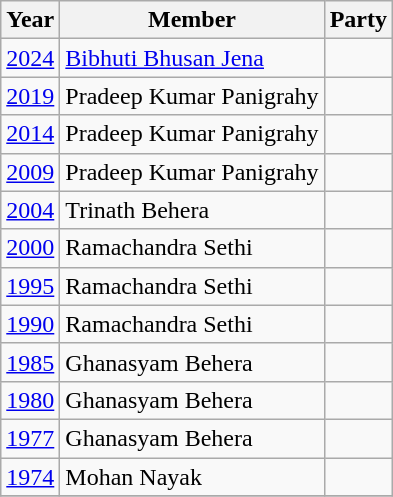<table class="wikitable sortable">
<tr>
<th>Year</th>
<th>Member</th>
<th colspan=2>Party</th>
</tr>
<tr>
<td><a href='#'>2024</a></td>
<td><a href='#'>Bibhuti Bhusan Jena</a></td>
<td></td>
</tr>
<tr>
<td><a href='#'>2019</a></td>
<td>Pradeep Kumar Panigrahy</td>
<td></td>
</tr>
<tr>
<td><a href='#'>2014</a></td>
<td>Pradeep Kumar Panigrahy</td>
<td></td>
</tr>
<tr>
<td><a href='#'>2009</a></td>
<td>Pradeep Kumar Panigrahy</td>
<td></td>
</tr>
<tr>
<td><a href='#'>2004</a></td>
<td>Trinath Behera</td>
<td></td>
</tr>
<tr>
<td><a href='#'>2000</a></td>
<td>Ramachandra Sethi</td>
<td></td>
</tr>
<tr>
<td><a href='#'>1995</a></td>
<td>Ramachandra Sethi</td>
<td></td>
</tr>
<tr>
<td><a href='#'>1990</a></td>
<td>Ramachandra Sethi</td>
<td></td>
</tr>
<tr>
<td><a href='#'>1985</a></td>
<td>Ghanasyam Behera</td>
<td></td>
</tr>
<tr>
<td><a href='#'>1980</a></td>
<td>Ghanasyam Behera</td>
<td></td>
</tr>
<tr>
<td><a href='#'>1977</a></td>
<td>Ghanasyam Behera</td>
<td></td>
</tr>
<tr>
<td><a href='#'>1974</a></td>
<td>Mohan Nayak</td>
<td></td>
</tr>
<tr>
</tr>
</table>
